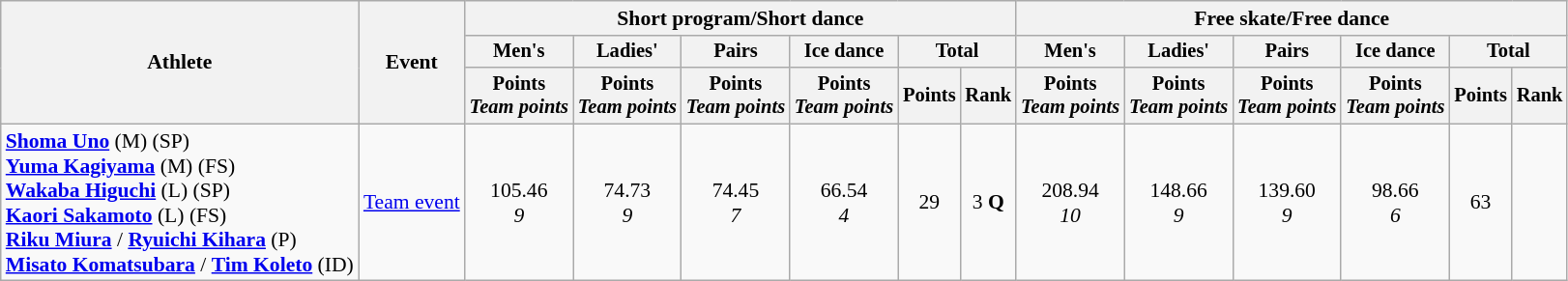<table class="wikitable" style="font-size:90%">
<tr>
<th rowspan=3>Athlete</th>
<th rowspan=3>Event</th>
<th colspan=6>Short program/Short dance</th>
<th colspan=6>Free skate/Free dance</th>
</tr>
<tr style="font-size:95%">
<th>Men's</th>
<th>Ladies'</th>
<th>Pairs</th>
<th>Ice dance</th>
<th colspan=2>Total</th>
<th>Men's</th>
<th>Ladies'</th>
<th>Pairs</th>
<th>Ice dance</th>
<th colspan=2>Total</th>
</tr>
<tr style="font-size:95%">
<th>Points<br><em>Team points</em></th>
<th>Points<br><em>Team points</em></th>
<th>Points<br><em>Team points</em></th>
<th>Points<br><em>Team points</em></th>
<th>Points</th>
<th>Rank</th>
<th>Points<br><em>Team points</em></th>
<th>Points<br><em>Team points</em></th>
<th>Points<br><em>Team points</em></th>
<th>Points<br><em>Team points</em></th>
<th>Points</th>
<th>Rank</th>
</tr>
<tr align=center>
<td align=left><strong><a href='#'>Shoma Uno</a></strong> (M) (SP)<br><strong><a href='#'>Yuma Kagiyama</a></strong> (M) (FS)<br><strong><a href='#'>Wakaba Higuchi</a></strong> (L) (SP)<br><strong><a href='#'>Kaori Sakamoto</a></strong> (L) (FS)<br><strong><a href='#'>Riku Miura</a></strong> / <strong><a href='#'>Ryuichi Kihara</a></strong> (P)<br><strong><a href='#'>Misato Komatsubara</a></strong> / <strong><a href='#'>Tim Koleto</a></strong> (ID)</td>
<td align=left><a href='#'>Team event</a></td>
<td>105.46<br><em>9</em></td>
<td>74.73<br><em>9</em></td>
<td>74.45<br><em>7</em></td>
<td>66.54<br><em>4</em></td>
<td>29</td>
<td>3 <strong>Q</strong></td>
<td>208.94<br><em>10</em></td>
<td>148.66<br><em>9</em></td>
<td>139.60<br><em>9</em></td>
<td>98.66<br><em>6</em></td>
<td>63</td>
<td></td>
</tr>
</table>
